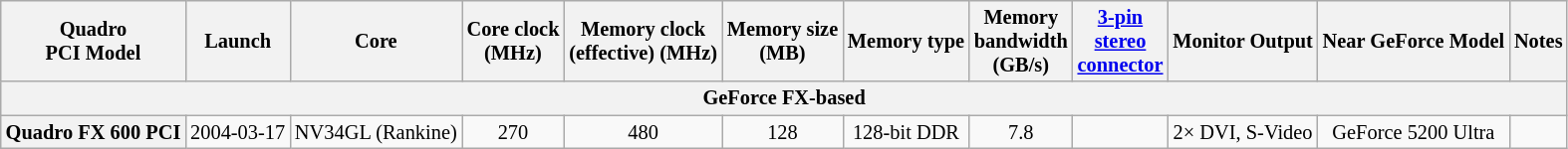<table class="wikitable" style="font-size:85%; text-align: center;">
<tr>
<th>Quadro<br>PCI Model</th>
<th>Launch</th>
<th>Core</th>
<th>Core clock<br>(MHz)</th>
<th>Memory clock<br>(effective) (MHz)</th>
<th>Memory size<br>(MB)</th>
<th>Memory type</th>
<th>Memory<br>bandwidth<br>(GB/s)</th>
<th><a href='#'>3-pin<br>stereo<br>connector</a></th>
<th>Monitor Output</th>
<th>Near GeForce Model</th>
<th>Notes</th>
</tr>
<tr>
<th colspan="12">GeForce FX-based</th>
</tr>
<tr>
<th>Quadro FX 600 PCI</th>
<td>2004-03-17</td>
<td>NV34GL (Rankine)</td>
<td>270</td>
<td>480</td>
<td>128</td>
<td>128-bit DDR</td>
<td>7.8</td>
<td></td>
<td>2× DVI, S-Video</td>
<td>GeForce 5200 Ultra</td>
<td></td>
</tr>
</table>
